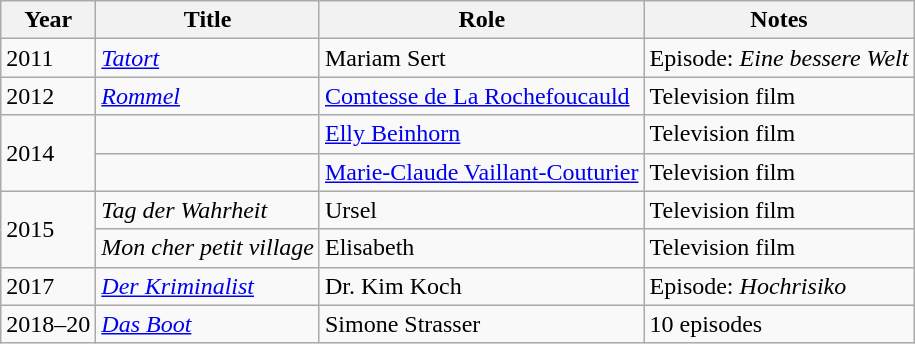<table class="wikitable sortable">
<tr>
<th>Year</th>
<th>Title</th>
<th>Role</th>
<th>Notes</th>
</tr>
<tr>
<td>2011</td>
<td><em><a href='#'>Tatort</a></em></td>
<td>Mariam Sert</td>
<td>Episode: <em>Eine bessere Welt</em></td>
</tr>
<tr>
<td>2012</td>
<td><em><a href='#'>Rommel</a></em></td>
<td><a href='#'>Comtesse de La Rochefoucauld</a></td>
<td>Television film</td>
</tr>
<tr>
<td rowspan="2">2014</td>
<td><em></em></td>
<td><a href='#'>Elly Beinhorn</a></td>
<td>Television film</td>
</tr>
<tr>
<td><em></em></td>
<td><a href='#'>Marie-Claude Vaillant-Couturier</a></td>
<td>Television film</td>
</tr>
<tr>
<td rowspan="2">2015</td>
<td><em>Tag der Wahrheit</em></td>
<td>Ursel</td>
<td>Television film</td>
</tr>
<tr>
<td><em>Mon cher petit village</em></td>
<td>Elisabeth</td>
<td>Television film</td>
</tr>
<tr>
<td>2017</td>
<td><em><a href='#'>Der Kriminalist</a></em></td>
<td>Dr. Kim Koch</td>
<td>Episode: <em>Hochrisiko</em></td>
</tr>
<tr>
<td>2018–20</td>
<td><em><a href='#'>Das Boot</a></em></td>
<td>Simone Strasser</td>
<td>10 episodes</td>
</tr>
</table>
